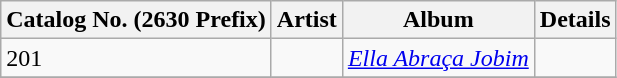<table class="wikitable sortable">
<tr>
<th>Catalog No. (2630 Prefix)</th>
<th>Artist</th>
<th>Album</th>
<th>Details</th>
</tr>
<tr>
<td>201</td>
<td></td>
<td><em><a href='#'>Ella Abraça Jobim</a></em></td>
<td></td>
</tr>
<tr>
</tr>
</table>
